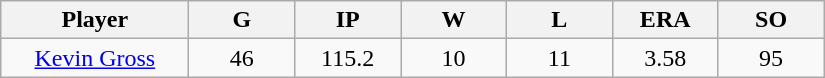<table class="wikitable sortable">
<tr>
<th bgcolor="#DDDDFF" width="16%">Player</th>
<th bgcolor="#DDDDFF" width="9%">G</th>
<th bgcolor="#DDDDFF" width="9%">IP</th>
<th bgcolor="#DDDDFF" width="9%">W</th>
<th bgcolor="#DDDDFF" width="9%">L</th>
<th bgcolor="#DDDDFF" width="9%">ERA</th>
<th bgcolor="#DDDDFF" width="9%">SO</th>
</tr>
<tr align="center">
<td><a href='#'>Kevin Gross</a></td>
<td>46</td>
<td>115.2</td>
<td>10</td>
<td>11</td>
<td>3.58</td>
<td>95</td>
</tr>
</table>
